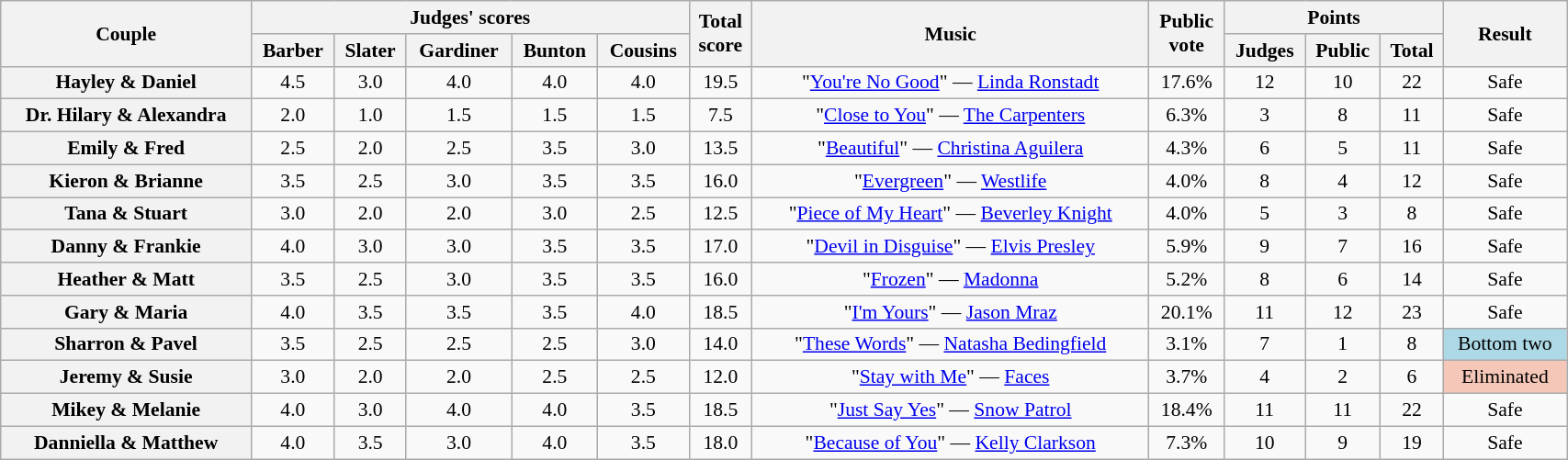<table class="wikitable sortable" style="text-align:center; ; font-size:90%; width:90%">
<tr>
<th scope="col" rowspan=2>Couple</th>
<th scope="col" colspan=5 class="unsortable">Judges' scores</th>
<th scope="col" rowspan=2>Total<br>score</th>
<th scope="col" rowspan=2 class="unsortable">Music</th>
<th scope="col" rowspan=2>Public<br>vote</th>
<th scope="col" colspan=3>Points</th>
<th scope="col" rowspan=2 class="unsortable">Result</th>
</tr>
<tr>
<th class="unsortable">Barber</th>
<th class="unsortable">Slater</th>
<th class="unsortable">Gardiner</th>
<th class="unsortable">Bunton</th>
<th class="unsortable">Cousins</th>
<th class="unsortable">Judges</th>
<th class="unsortable">Public</th>
<th>Total</th>
</tr>
<tr>
<th scope="row">Hayley & Daniel</th>
<td>4.5</td>
<td>3.0</td>
<td>4.0</td>
<td>4.0</td>
<td>4.0</td>
<td>19.5</td>
<td>"<a href='#'>You're No Good</a>" — <a href='#'>Linda Ronstadt</a></td>
<td>17.6%</td>
<td>12</td>
<td>10</td>
<td>22</td>
<td>Safe</td>
</tr>
<tr>
<th scope="row">Dr. Hilary & Alexandra</th>
<td>2.0</td>
<td>1.0</td>
<td>1.5</td>
<td>1.5</td>
<td>1.5</td>
<td>7.5</td>
<td>"<a href='#'>Close to You</a>" — <a href='#'>The Carpenters</a></td>
<td>6.3%</td>
<td>3</td>
<td>8</td>
<td>11</td>
<td>Safe</td>
</tr>
<tr>
<th scope="row">Emily & Fred</th>
<td>2.5</td>
<td>2.0</td>
<td>2.5</td>
<td>3.5</td>
<td>3.0</td>
<td>13.5</td>
<td>"<a href='#'>Beautiful</a>" — <a href='#'>Christina Aguilera</a></td>
<td>4.3%</td>
<td>6</td>
<td>5</td>
<td>11</td>
<td>Safe</td>
</tr>
<tr>
<th scope="row">Kieron & Brianne</th>
<td>3.5</td>
<td>2.5</td>
<td>3.0</td>
<td>3.5</td>
<td>3.5</td>
<td>16.0</td>
<td>"<a href='#'>Evergreen</a>" — <a href='#'>Westlife</a></td>
<td>4.0%</td>
<td>8</td>
<td>4</td>
<td>12</td>
<td>Safe</td>
</tr>
<tr>
<th scope="row">Tana & Stuart</th>
<td style="text-align:center;">3.0</td>
<td style="text-align:center;">2.0</td>
<td style="text-align:center;">2.0</td>
<td style="text-align:center;">3.0</td>
<td style="text-align:center;">2.5</td>
<td style="text-align:center;">12.5</td>
<td style="text-align:center;">"<a href='#'>Piece of My Heart</a>" — <a href='#'>Beverley Knight</a></td>
<td>4.0%</td>
<td>5</td>
<td>3</td>
<td>8</td>
<td style="text-align:center;">Safe</td>
</tr>
<tr>
<th scope="row">Danny & Frankie</th>
<td style="text-align:center;">4.0</td>
<td style="text-align:center;">3.0</td>
<td style="text-align:center;">3.0</td>
<td style="text-align:center;">3.5</td>
<td style="text-align:center;">3.5</td>
<td style="text-align:center;">17.0</td>
<td style="text-align:center;">"<a href='#'>Devil in Disguise</a>" — <a href='#'>Elvis Presley</a></td>
<td>5.9%</td>
<td>9</td>
<td>7</td>
<td>16</td>
<td style="text-align:center;">Safe</td>
</tr>
<tr>
<th scope="row">Heather & Matt</th>
<td style="text-align:center;">3.5</td>
<td style="text-align:center;">2.5</td>
<td style="text-align:center;">3.0</td>
<td style="text-align:center;">3.5</td>
<td style="text-align:center;">3.5</td>
<td style="text-align:center;">16.0</td>
<td style="text-align:center;">"<a href='#'>Frozen</a>" — <a href='#'>Madonna</a></td>
<td>5.2%</td>
<td>8</td>
<td>6</td>
<td>14</td>
<td style="text-align:center;">Safe</td>
</tr>
<tr>
<th scope="row">Gary & Maria</th>
<td style="text-align:center;">4.0</td>
<td style="text-align:center;">3.5</td>
<td style="text-align:center;">3.5</td>
<td style="text-align:center;">3.5</td>
<td style="text-align:center;">4.0</td>
<td style="text-align:center;">18.5</td>
<td style="text-align:center;">"<a href='#'>I'm Yours</a>" — <a href='#'>Jason Mraz</a></td>
<td>20.1%</td>
<td>11</td>
<td>12</td>
<td>23</td>
<td style="text-align:center;">Safe</td>
</tr>
<tr>
<th scope="row">Sharron & Pavel</th>
<td style="text-align:center;">3.5</td>
<td style="text-align:center;">2.5</td>
<td style="text-align:center;">2.5</td>
<td style="text-align:center;">2.5</td>
<td style="text-align:center;">3.0</td>
<td style="text-align:center;">14.0</td>
<td style="text-align:center;">"<a href='#'>These Words</a>" — <a href='#'>Natasha Bedingfield</a></td>
<td>3.1%</td>
<td>7</td>
<td>1</td>
<td>8</td>
<td bgcolor=lightblue>Bottom two</td>
</tr>
<tr>
<th scope="row">Jeremy & Susie</th>
<td style="text-align:center;">3.0</td>
<td style="text-align:center;">2.0</td>
<td style="text-align:center;">2.0</td>
<td style="text-align:center;">2.5</td>
<td style="text-align:center;">2.5</td>
<td style="text-align:center;">12.0</td>
<td style="text-align:center;">"<a href='#'>Stay with Me</a>" — <a href='#'>Faces</a></td>
<td>3.7%</td>
<td>4</td>
<td>2</td>
<td>6</td>
<td bgcolor="f4c7b8">Eliminated</td>
</tr>
<tr>
<th scope="row">Mikey & Melanie</th>
<td style="text-align:center;">4.0</td>
<td style="text-align:center;">3.0</td>
<td style="text-align:center;">4.0</td>
<td style="text-align:center;">4.0</td>
<td style="text-align:center;">3.5</td>
<td style="text-align:center;">18.5</td>
<td style="text-align:center;">"<a href='#'>Just Say Yes</a>" — <a href='#'>Snow Patrol</a></td>
<td>18.4%</td>
<td>11</td>
<td>11</td>
<td>22</td>
<td style="text-align:center;">Safe</td>
</tr>
<tr>
<th scope="row">Danniella & Matthew</th>
<td style="text-align:center;">4.0</td>
<td style="text-align:center;">3.5</td>
<td style="text-align:center;">3.0</td>
<td style="text-align:center;">4.0</td>
<td style="text-align:center;">3.5</td>
<td style="text-align:center;">18.0</td>
<td style="text-align:center;">"<a href='#'>Because of You</a>" — <a href='#'>Kelly Clarkson</a></td>
<td>7.3%</td>
<td>10</td>
<td>9</td>
<td>19</td>
<td style="text-align:center;">Safe</td>
</tr>
</table>
